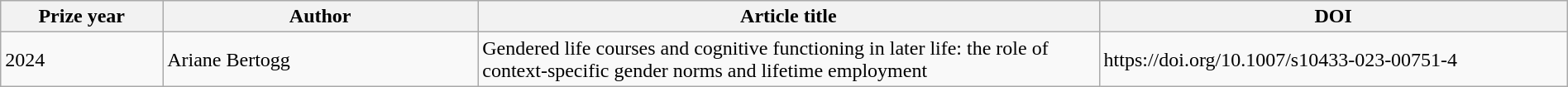<table class="wikitable" style="table-layout:fixed; width:100%;">
<tr>
<th style="width:10%;">Prize year</th>
<th ! style="width:20%;">Author</th>
<th ! style="width:40%;">Article title</th>
<th ! style="width:30%;">DOI</th>
</tr>
<tr>
<td>2024</td>
<td>Ariane Bertogg</td>
<td>Gendered life courses and cognitive functioning in later life: the role of context-specific gender norms and lifetime employment</td>
<td>https://doi.org/10.1007/s10433-023-00751-4</td>
</tr>
</table>
